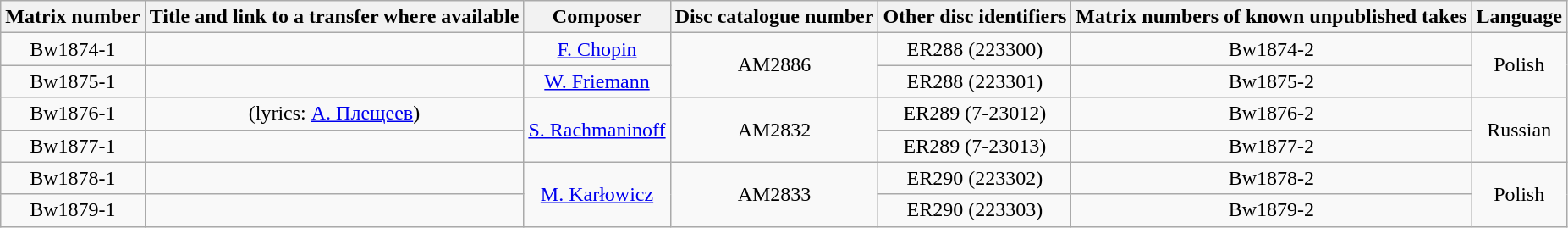<table class="wikitable plainrowheaders" style="text-align:center;">
<tr>
<th rowspan="1">Matrix number</th>
<th rowspan="1">Title and link to a transfer where available</th>
<th>Composer</th>
<th rowspan="1">Disc catalogue number</th>
<th rowspan="1">Other disc identifiers</th>
<th>Matrix numbers of known unpublished takes</th>
<th>Language</th>
</tr>
<tr>
<td>Bw1874-1</td>
<td></td>
<td><a href='#'>F. Chopin</a></td>
<td rowspan="2">AM2886</td>
<td>ER288 (223300)</td>
<td>Bw1874-2</td>
<td rowspan="2">Polish</td>
</tr>
<tr>
<td>Bw1875-1</td>
<td></td>
<td><a href='#'>W. Friemann</a></td>
<td>ER288 (223301)</td>
<td>Bw1875-2</td>
</tr>
<tr>
<td>Bw1876-1</td>
<td> (lyrics: <a href='#'>А. Плещеев</a>)</td>
<td rowspan="2"><a href='#'>S. Rachmaninoff</a></td>
<td rowspan="2">AM2832</td>
<td>ER289 (7-23012)</td>
<td>Bw1876-2</td>
<td rowspan="2">Russian</td>
</tr>
<tr>
<td>Bw1877-1</td>
<td></td>
<td>ER289 (7-23013)</td>
<td>Bw1877-2</td>
</tr>
<tr>
<td>Bw1878-1</td>
<td></td>
<td rowspan="2"><a href='#'>M. Karłowicz</a></td>
<td rowspan="2">AM2833</td>
<td>ER290 (223302)</td>
<td>Bw1878-2</td>
<td rowspan="2">Polish</td>
</tr>
<tr>
<td>Bw1879-1</td>
<td></td>
<td>ER290 (223303)</td>
<td>Bw1879-2</td>
</tr>
</table>
